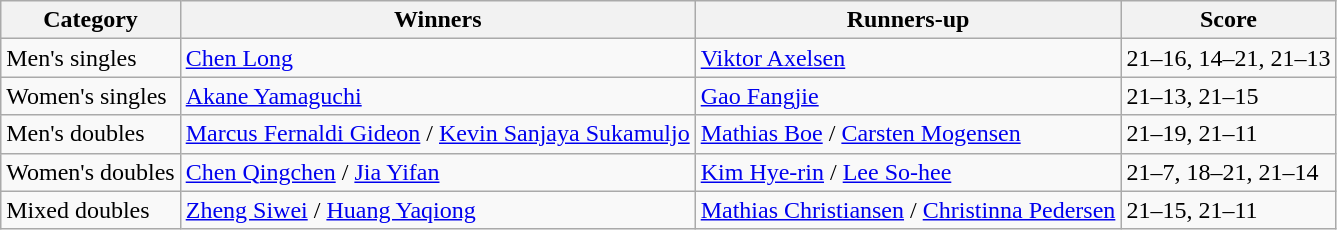<table class=wikitable style="white-space:nowrap;">
<tr>
<th>Category</th>
<th>Winners</th>
<th>Runners-up</th>
<th>Score</th>
</tr>
<tr>
<td>Men's singles</td>
<td> <a href='#'>Chen Long</a></td>
<td> <a href='#'>Viktor Axelsen</a></td>
<td>21–16, 14–21, 21–13</td>
</tr>
<tr>
<td>Women's singles</td>
<td> <a href='#'>Akane Yamaguchi</a></td>
<td> <a href='#'>Gao Fangjie</a></td>
<td>21–13, 21–15</td>
</tr>
<tr>
<td>Men's doubles</td>
<td> <a href='#'>Marcus Fernaldi Gideon</a> / <a href='#'>Kevin Sanjaya Sukamuljo</a></td>
<td> <a href='#'>Mathias Boe</a> / <a href='#'>Carsten Mogensen</a></td>
<td>21–19, 21–11</td>
</tr>
<tr>
<td>Women's doubles</td>
<td> <a href='#'>Chen Qingchen</a> / <a href='#'>Jia Yifan</a></td>
<td> <a href='#'>Kim Hye-rin</a> / <a href='#'>Lee So-hee</a></td>
<td>21–7, 18–21, 21–14</td>
</tr>
<tr>
<td>Mixed doubles</td>
<td> <a href='#'>Zheng Siwei</a> / <a href='#'>Huang Yaqiong</a></td>
<td> <a href='#'>Mathias Christiansen</a> / <a href='#'>Christinna Pedersen</a></td>
<td>21–15, 21–11</td>
</tr>
</table>
